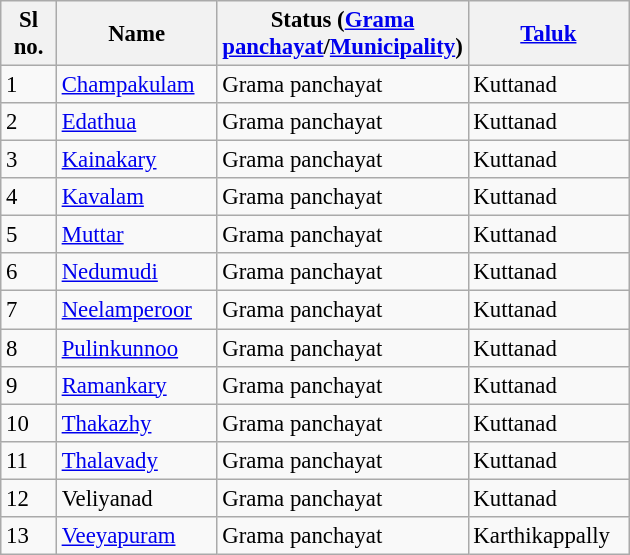<table class="wikitable sortable" style="font-size: 95%;">
<tr>
<th width="30px">Sl no.</th>
<th width="100px">Name</th>
<th width="130px">Status (<a href='#'>Grama panchayat</a>/<a href='#'>Municipality</a>)</th>
<th width="100px"><a href='#'>Taluk</a></th>
</tr>
<tr>
<td>1</td>
<td><a href='#'>Champakulam</a></td>
<td>Grama panchayat</td>
<td>Kuttanad</td>
</tr>
<tr>
<td>2</td>
<td><a href='#'>Edathua</a></td>
<td>Grama panchayat</td>
<td>Kuttanad</td>
</tr>
<tr>
<td>3</td>
<td><a href='#'>Kainakary</a></td>
<td>Grama panchayat</td>
<td>Kuttanad</td>
</tr>
<tr>
<td>4</td>
<td><a href='#'>Kavalam</a></td>
<td>Grama panchayat</td>
<td>Kuttanad</td>
</tr>
<tr>
<td>5</td>
<td><a href='#'>Muttar</a></td>
<td>Grama panchayat</td>
<td>Kuttanad</td>
</tr>
<tr>
<td>6</td>
<td><a href='#'>Nedumudi</a></td>
<td>Grama panchayat</td>
<td>Kuttanad</td>
</tr>
<tr>
<td>7</td>
<td><a href='#'>Neelamperoor</a></td>
<td>Grama panchayat</td>
<td>Kuttanad</td>
</tr>
<tr>
<td>8</td>
<td><a href='#'>Pulinkunnoo</a></td>
<td>Grama panchayat</td>
<td>Kuttanad</td>
</tr>
<tr>
<td>9</td>
<td><a href='#'>Ramankary</a></td>
<td>Grama panchayat</td>
<td>Kuttanad</td>
</tr>
<tr>
<td>10</td>
<td><a href='#'>Thakazhy</a></td>
<td>Grama panchayat</td>
<td>Kuttanad</td>
</tr>
<tr>
<td>11</td>
<td><a href='#'>Thalavady</a></td>
<td>Grama panchayat</td>
<td>Kuttanad</td>
</tr>
<tr>
<td>12</td>
<td>Veliyanad</td>
<td>Grama panchayat</td>
<td>Kuttanad</td>
</tr>
<tr>
<td>13</td>
<td><a href='#'>Veeyapuram</a></td>
<td>Grama panchayat</td>
<td>Karthikappally</td>
</tr>
</table>
